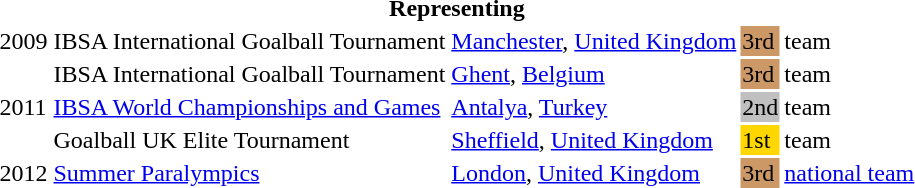<table>
<tr>
<th colspan="5">Representing </th>
</tr>
<tr>
<td>2009</td>
<td>IBSA International Goalball Tournament</td>
<td><a href='#'>Manchester</a>, <a href='#'>United Kingdom</a></td>
<td bgcolor="#cc9966">3rd</td>
<td>team</td>
</tr>
<tr>
<td rowspan="3">2011</td>
<td>IBSA International Goalball Tournament</td>
<td><a href='#'>Ghent</a>, <a href='#'>Belgium</a></td>
<td bgcolor="#cc9966">3rd</td>
<td>team</td>
</tr>
<tr>
<td><a href='#'>IBSA World Championships and Games</a></td>
<td><a href='#'>Antalya</a>, <a href='#'>Turkey</a></td>
<td bgcolor="silver">2nd</td>
<td>team</td>
</tr>
<tr>
<td>Goalball UK Elite Tournament</td>
<td><a href='#'>Sheffield</a>, <a href='#'>United Kingdom</a></td>
<td bgcolor="gold">1st</td>
<td>team</td>
</tr>
<tr>
<td>2012</td>
<td><a href='#'>Summer Paralympics</a></td>
<td><a href='#'>London</a>, <a href='#'>United Kingdom</a></td>
<td bgcolor="#cc9966">3rd</td>
<td><a href='#'>national team</a></td>
</tr>
</table>
